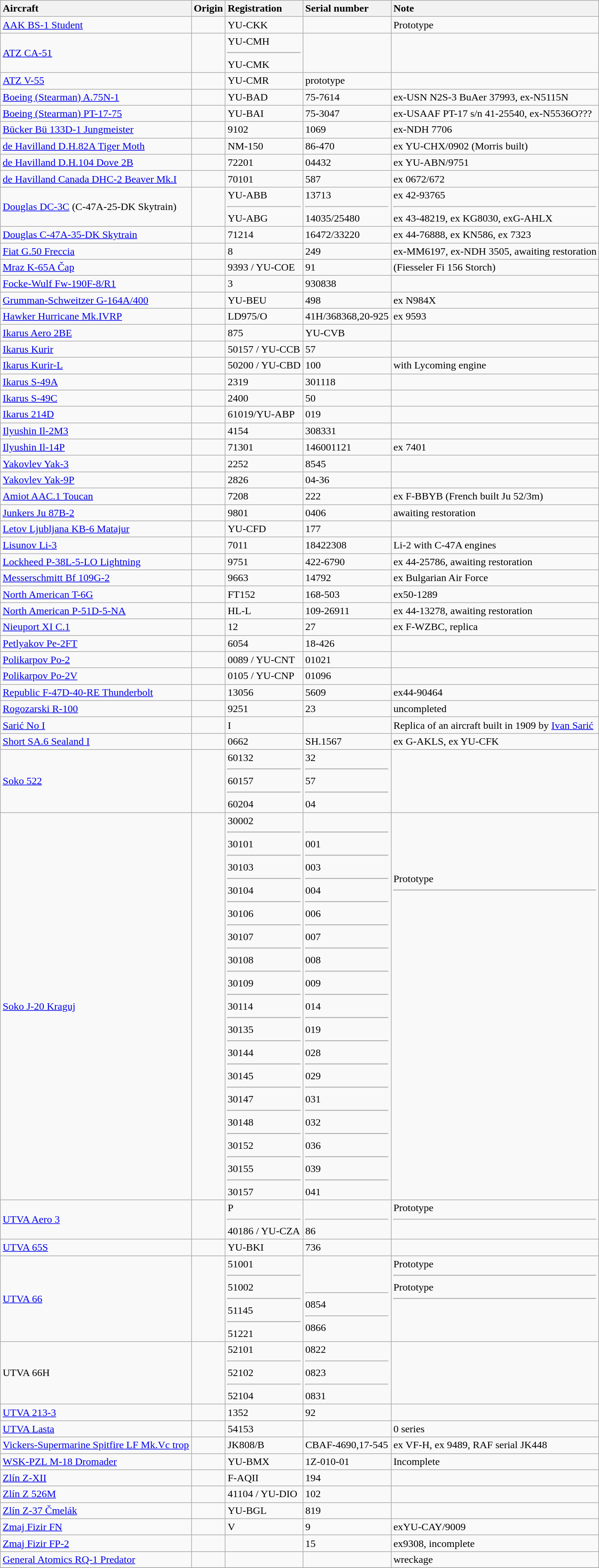<table class="wikitable">
<tr>
<th style="text-align: left;">Aircraft</th>
<th style="text-align: left;">Origin</th>
<th style="text-align: left;">Registration</th>
<th style="text-align: left;">Serial number</th>
<th style="text-align: left;">Note</th>
</tr>
<tr>
<td><a href='#'>AAK BS-1 Student</a></td>
<td></td>
<td>YU-CKK</td>
<td></td>
<td>Prototype</td>
</tr>
<tr>
<td><a href='#'>ATZ CA-51</a></td>
<td></td>
<td>YU-CMH<hr>YU-CMK</td>
<td></td>
<td></td>
</tr>
<tr>
<td><a href='#'>ATZ V-55</a></td>
<td></td>
<td>YU-CMR</td>
<td>prototype</td>
<td></td>
</tr>
<tr>
<td><a href='#'>Boeing (Stearman) A.75N-1</a></td>
<td></td>
<td>YU-BAD</td>
<td>75-7614</td>
<td>ex-USN N2S-3 BuAer 37993, ex-N5115N</td>
</tr>
<tr>
<td><a href='#'>Boeing (Stearman) PT-17-75</a></td>
<td></td>
<td>YU-BAI</td>
<td>75-3047</td>
<td>ex-USAAF PT-17 s/n 41-25540, ex-N5536O???</td>
</tr>
<tr>
<td><a href='#'>Bücker Bü 133D-1 Jungmeister</a></td>
<td></td>
<td>9102</td>
<td>1069</td>
<td>ex-NDH 7706</td>
</tr>
<tr>
<td><a href='#'>de Havilland D.H.82A Tiger Moth</a></td>
<td></td>
<td>NM-150</td>
<td>86-470</td>
<td>ex YU-CHX/0902 (Morris built)</td>
</tr>
<tr>
<td><a href='#'>de Havilland D.H.104 Dove 2B</a></td>
<td></td>
<td>72201</td>
<td>04432</td>
<td>ex YU-ABN/9751</td>
</tr>
<tr>
<td><a href='#'>de Havilland Canada DHC-2 Beaver Mk.I</a></td>
<td></td>
<td>70101</td>
<td>587</td>
<td>ex 0672/672</td>
</tr>
<tr>
<td><a href='#'>Douglas DC-3C</a> (C-47A-25-DK Skytrain)</td>
<td></td>
<td>YU-ABB<hr>YU-ABG</td>
<td>13713<hr>14035/25480</td>
<td>ex 42-93765<hr>ex 43-48219, ex KG8030, exG-AHLX</td>
</tr>
<tr>
<td><a href='#'>Douglas C-47A-35-DK Skytrain</a></td>
<td></td>
<td>71214</td>
<td>16472/33220</td>
<td>ex 44-76888, ex KN586, ex 7323</td>
</tr>
<tr>
<td><a href='#'>Fiat G.50 Freccia</a></td>
<td></td>
<td>8</td>
<td>249</td>
<td>ex-MM6197, ex-NDH 3505, awaiting restoration</td>
</tr>
<tr>
<td><a href='#'>Mraz K-65A Čap</a></td>
<td></td>
<td>9393 / YU-COE</td>
<td>91</td>
<td>(Fiesseler Fi 156 Storch)</td>
</tr>
<tr>
<td><a href='#'>Focke-Wulf Fw-190F-8/R1</a></td>
<td></td>
<td>3</td>
<td>930838</td>
<td></td>
</tr>
<tr>
<td><a href='#'>Grumman-Schweitzer G-164A/400</a></td>
<td></td>
<td>YU-BEU</td>
<td>498</td>
<td>ex N984X</td>
</tr>
<tr>
<td><a href='#'>Hawker Hurricane Mk.IVRP</a></td>
<td></td>
<td>LD975/O</td>
<td>41H/368368,20-925</td>
<td>ex 9593</td>
</tr>
<tr>
<td><a href='#'>Ikarus Aero 2BE</a></td>
<td></td>
<td>875</td>
<td>YU-CVB</td>
<td></td>
</tr>
<tr>
<td><a href='#'>Ikarus Kurir</a></td>
<td></td>
<td>50157 / YU-CCB</td>
<td>57</td>
<td></td>
</tr>
<tr>
<td><a href='#'>Ikarus Kurir-L</a></td>
<td></td>
<td>50200 / YU-CBD</td>
<td>100</td>
<td>with Lycoming engine</td>
</tr>
<tr>
<td><a href='#'>Ikarus S-49A</a></td>
<td></td>
<td>2319</td>
<td>301118</td>
<td></td>
</tr>
<tr>
<td><a href='#'>Ikarus S-49C</a></td>
<td></td>
<td>2400</td>
<td>50</td>
<td></td>
</tr>
<tr>
<td><a href='#'>Ikarus 214D</a></td>
<td></td>
<td>61019/YU-ABP</td>
<td>019</td>
<td></td>
</tr>
<tr>
<td><a href='#'>Ilyushin Il-2M3</a></td>
<td></td>
<td>4154</td>
<td>308331</td>
<td></td>
</tr>
<tr>
<td><a href='#'>Ilyushin Il-14P</a></td>
<td></td>
<td>71301</td>
<td>146001121</td>
<td>ex 7401</td>
</tr>
<tr>
<td><a href='#'>Yakovlev Yak-3</a></td>
<td></td>
<td>2252</td>
<td>8545</td>
<td></td>
</tr>
<tr>
<td><a href='#'>Yakovlev Yak-9P</a></td>
<td></td>
<td>2826</td>
<td>04-36</td>
<td></td>
</tr>
<tr>
<td><a href='#'>Amiot AAC.1 Toucan</a></td>
<td></td>
<td>7208</td>
<td>222</td>
<td>ex F-BBYB (French built Ju 52/3m)</td>
</tr>
<tr>
<td><a href='#'>Junkers Ju 87B-2</a></td>
<td></td>
<td>9801</td>
<td>0406</td>
<td>awaiting restoration</td>
</tr>
<tr>
<td><a href='#'>Letov Ljubljana KB-6 Matajur</a></td>
<td></td>
<td>YU-CFD</td>
<td>177</td>
<td></td>
</tr>
<tr>
<td><a href='#'>Lisunov Li-3</a></td>
<td></td>
<td>7011</td>
<td>18422308</td>
<td>Li-2 with C-47A engines</td>
</tr>
<tr>
<td><a href='#'>Lockheed P-38L-5-LO Lightning</a></td>
<td></td>
<td>9751</td>
<td>422-6790</td>
<td>ex 44-25786, awaiting restoration</td>
</tr>
<tr>
<td><a href='#'>Messerschmitt Bf 109G-2</a></td>
<td></td>
<td>9663</td>
<td>14792</td>
<td>ex Bulgarian Air Force</td>
</tr>
<tr>
<td><a href='#'>North American T-6G</a></td>
<td></td>
<td>FT152</td>
<td>168-503</td>
<td>ex50-1289</td>
</tr>
<tr>
<td><a href='#'>North American P-51D-5-NA</a></td>
<td></td>
<td>HL-L</td>
<td>109-26911</td>
<td>ex 44-13278, awaiting restoration</td>
</tr>
<tr>
<td><a href='#'>Nieuport XI C.1</a></td>
<td></td>
<td>12</td>
<td>27</td>
<td>ex F-WZBC, replica</td>
</tr>
<tr>
<td><a href='#'>Petlyakov Pe-2FT</a></td>
<td></td>
<td>6054</td>
<td>18-426</td>
<td></td>
</tr>
<tr>
<td><a href='#'>Polikarpov Po-2</a></td>
<td></td>
<td>0089 / YU-CNT</td>
<td>01021</td>
<td></td>
</tr>
<tr>
<td><a href='#'>Polikarpov Po-2V</a></td>
<td></td>
<td>0105 / YU-CNP</td>
<td>01096</td>
<td></td>
</tr>
<tr>
<td><a href='#'>Republic F-47D-40-RE Thunderbolt</a></td>
<td></td>
<td>13056</td>
<td>5609</td>
<td>ex44-90464</td>
</tr>
<tr>
<td><a href='#'>Rogozarski R-100</a></td>
<td></td>
<td>9251</td>
<td>23</td>
<td>uncompleted</td>
</tr>
<tr>
<td><a href='#'>Sarić No I</a></td>
<td></td>
<td>I</td>
<td></td>
<td>Replica of an aircraft built in 1909 by <a href='#'>Ivan Sarić</a></td>
</tr>
<tr>
<td><a href='#'>Short SA.6 Sealand I</a></td>
<td></td>
<td>0662</td>
<td>SH.1567</td>
<td>ex G-AKLS, ex YU-CFK</td>
</tr>
<tr>
<td><a href='#'>Soko 522</a></td>
<td></td>
<td>60132<hr>60157<hr>60204</td>
<td>32<hr>57<hr>04</td>
<td></td>
</tr>
<tr>
<td><a href='#'>Soko J-20 Kraguj</a></td>
<td></td>
<td>30002<hr>30101<hr>30103<hr>30104<hr>30106<hr>30107<hr>30108<hr>30109<hr>30114<hr>30135<hr>30144<hr>30145<hr>30147<hr>30148<hr>30152<hr>30155<hr>30157</td>
<td><br><hr>001<hr>003<hr>004<hr>006<hr>007<hr>008<hr>009<hr>014<hr>019<hr>028<hr>029<hr>031<hr>032<hr>036<hr>039<hr>041</td>
<td>Prototype<hr><br><br><br><br><br><br><br><br><br><br><br><br><br><br><br><br><br><br><br><br><br></td>
</tr>
<tr>
<td><a href='#'>UTVA Aero 3</a></td>
<td></td>
<td>P<hr>40186	/ YU-CZA</td>
<td><br><hr>86</td>
<td>Prototype<hr><br></td>
</tr>
<tr>
<td><a href='#'>UTVA 65S</a></td>
<td></td>
<td>YU-BKI</td>
<td>736</td>
<td></td>
</tr>
<tr>
<td><a href='#'>UTVA 66</a></td>
<td></td>
<td>51001<hr>51002<hr>51145<hr>51221</td>
<td><br><br><hr>0854<hr>0866</td>
<td>Prototype<hr>Prototype<hr><br><br><br></td>
</tr>
<tr>
<td>UTVA 66H</td>
<td></td>
<td>52101<hr>52102<hr>52104</td>
<td>0822<hr>0823<hr>0831</td>
<td></td>
</tr>
<tr>
<td><a href='#'>UTVA 213-3</a></td>
<td></td>
<td>1352</td>
<td>92</td>
<td></td>
</tr>
<tr>
<td><a href='#'>UTVA Lasta</a></td>
<td></td>
<td>54153</td>
<td></td>
<td>0 series</td>
</tr>
<tr>
<td><a href='#'>Vickers-Supermarine Spitfire LF Mk.Vc trop</a></td>
<td></td>
<td>JK808/B</td>
<td>CBAF-4690,17-545</td>
<td>ex VF-H, ex 9489, RAF serial JK448</td>
</tr>
<tr>
<td><a href='#'>WSK-PZL M-18 Dromader</a></td>
<td></td>
<td>YU-BMX</td>
<td>1Z-010-01</td>
<td>Incomplete</td>
</tr>
<tr>
<td><a href='#'>Zlín Z-XII</a></td>
<td></td>
<td>F-AQII</td>
<td>194</td>
<td></td>
</tr>
<tr>
<td><a href='#'>Zlín Z 526M</a></td>
<td></td>
<td>41104 / YU-DIO</td>
<td>102</td>
<td></td>
</tr>
<tr>
<td><a href='#'>Zlín Z-37 Čmelák</a></td>
<td></td>
<td>YU-BGL</td>
<td>819</td>
<td></td>
</tr>
<tr>
<td><a href='#'>Zmaj Fizir FN</a></td>
<td></td>
<td>V</td>
<td>9</td>
<td>exYU-CAY/9009</td>
</tr>
<tr>
<td><a href='#'>Zmaj Fizir FP-2</a></td>
<td></td>
<td></td>
<td>15</td>
<td>ex9308, incomplete</td>
</tr>
<tr>
<td><a href='#'>General Atomics RQ-1 Predator</a></td>
<td></td>
<td></td>
<td></td>
<td>wreckage</td>
</tr>
<tr>
</tr>
</table>
